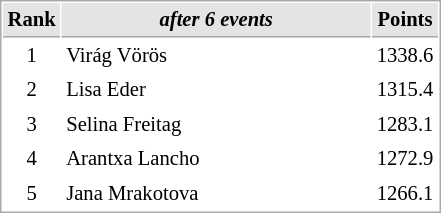<table cellspacing="1" cellpadding="3" style="border:1px solid #aaa; font-size:86%;">
<tr style="background:#e4e4e4;">
<th style="border-bottom:1px solid #AAAAAA" width=10>Rank</th>
<th style="border-bottom:1px solid #AAAAAA" width=200><em>after 6 events</em></th>
<th style="border-bottom:1px solid #AAAAAA" width=20>Points</th>
</tr>
<tr>
<td align=center>1</td>
<td> Virág Vörös</td>
<td align=center>1338.6</td>
</tr>
<tr>
<td align=center>2</td>
<td> Lisa Eder</td>
<td align=center>1315.4</td>
</tr>
<tr>
<td align=center>3</td>
<td> Selina Freitag</td>
<td align=center>1283.1</td>
</tr>
<tr>
<td align=center>4</td>
<td> Arantxa Lancho</td>
<td align=center>1272.9</td>
</tr>
<tr>
<td align=center>5</td>
<td> Jana Mrakotova</td>
<td align=center>1266.1</td>
</tr>
</table>
